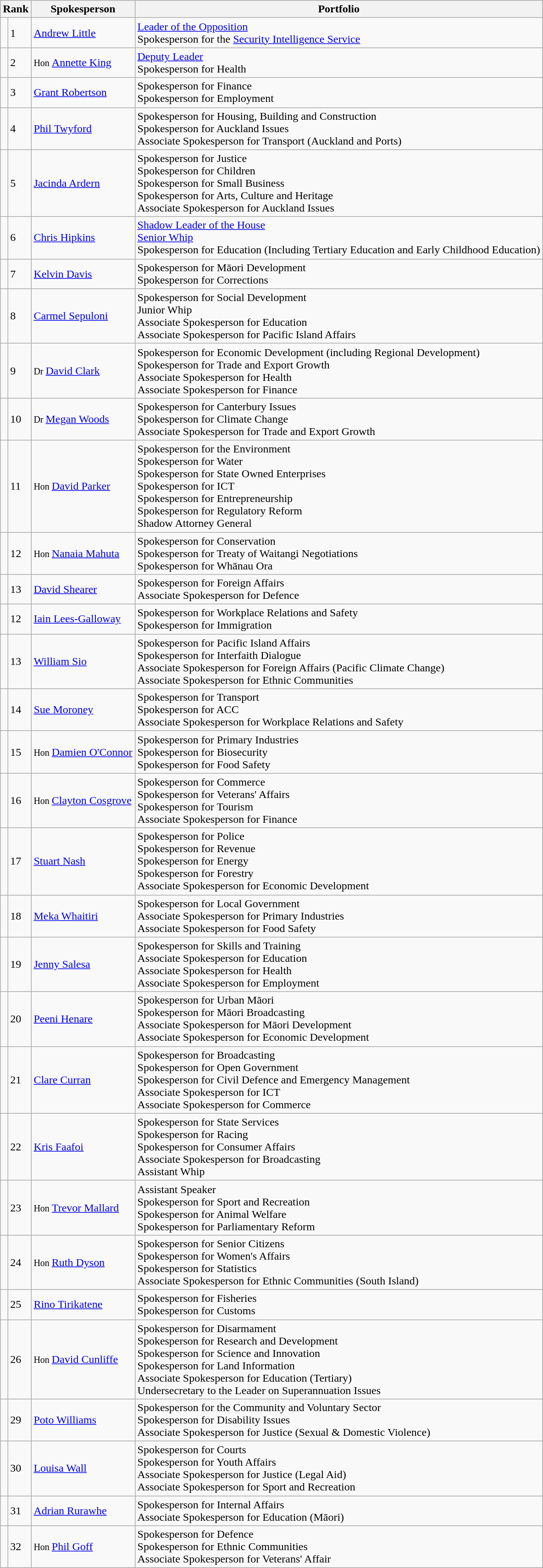<table class="wikitable">
<tr>
<th colspan="2">Rank</th>
<th>Spokesperson</th>
<th>Portfolio</th>
</tr>
<tr>
<td bgcolor=></td>
<td>1</td>
<td><a href='#'>Andrew Little</a></td>
<td><a href='#'>Leader of the Opposition</a><br>Spokesperson for the <a href='#'>Security Intelligence Service</a></td>
</tr>
<tr>
<td bgcolor=></td>
<td>2</td>
<td><small>Hon </small><a href='#'>Annette King</a></td>
<td><a href='#'>Deputy Leader</a><br>Spokesperson for Health</td>
</tr>
<tr>
<td bgcolor=></td>
<td>3</td>
<td><a href='#'>Grant Robertson</a></td>
<td>Spokesperson for Finance<br>Spokesperson for Employment</td>
</tr>
<tr>
<td bgcolor=></td>
<td>4</td>
<td><a href='#'>Phil Twyford</a></td>
<td>Spokesperson for Housing, Building and Construction<br>Spokesperson for Auckland Issues<br>Associate Spokesperson for Transport (Auckland and Ports)</td>
</tr>
<tr>
<td bgcolor=></td>
<td>5</td>
<td><a href='#'>Jacinda Ardern</a></td>
<td>Spokesperson for Justice<br>Spokesperson for Children<br>Spokesperson for Small Business<br>Spokesperson for Arts, Culture and Heritage<br>Associate Spokesperson for Auckland Issues</td>
</tr>
<tr>
<td bgcolor=></td>
<td>6</td>
<td><a href='#'>Chris Hipkins</a></td>
<td><a href='#'>Shadow Leader of the House</a><br><a href='#'>Senior Whip</a><br>Spokesperson for Education (Including Tertiary Education and Early Childhood Education)</td>
</tr>
<tr>
<td bgcolor=></td>
<td>7</td>
<td><a href='#'>Kelvin Davis</a></td>
<td>Spokesperson for Māori Development<br>Spokesperson for Corrections</td>
</tr>
<tr>
<td bgcolor=></td>
<td>8</td>
<td><a href='#'>Carmel Sepuloni</a></td>
<td>Spokesperson for Social Development<br>Junior Whip<br>Associate Spokesperson for Education<br>Associate Spokesperson for Pacific Island Affairs</td>
</tr>
<tr>
<td bgcolor=></td>
<td>9</td>
<td><small>Dr </small><a href='#'>David Clark</a></td>
<td>Spokesperson for Economic Development (including Regional Development)<br>Spokesperson for Trade and Export Growth<br>Associate Spokesperson for Health<br>Associate Spokesperson for Finance</td>
</tr>
<tr>
<td bgcolor=></td>
<td>10</td>
<td><small>Dr </small><a href='#'>Megan Woods</a></td>
<td>Spokesperson for Canterbury Issues<br>Spokesperson for Climate Change<br>Associate Spokesperson for Trade and Export Growth</td>
</tr>
<tr>
<td bgcolor=></td>
<td>11</td>
<td><small>Hon </small><a href='#'>David Parker</a></td>
<td>Spokesperson for the Environment<br>Spokesperson for Water<br>Spokesperson for State Owned Enterprises<br>Spokesperson for ICT<br>Spokesperson for Entrepreneurship<br>Spokesperson for Regulatory Reform<br>Shadow Attorney General<br></td>
</tr>
<tr>
<td bgcolor=></td>
<td>12</td>
<td><small>Hon </small><a href='#'>Nanaia Mahuta</a></td>
<td>Spokesperson for Conservation<br>Spokesperson for Treaty of Waitangi Negotiations<br>Spokesperson for Whānau Ora<br></td>
</tr>
<tr>
<td bgcolor=></td>
<td>13</td>
<td><a href='#'>David Shearer</a></td>
<td>Spokesperson for Foreign Affairs<br>Associate Spokesperson for Defence</td>
</tr>
<tr>
<td bgcolor=></td>
<td>12</td>
<td><a href='#'>Iain Lees-Galloway</a></td>
<td>Spokesperson for Workplace Relations and Safety<br>Spokesperson for Immigration</td>
</tr>
<tr>
<td bgcolor=></td>
<td>13</td>
<td><a href='#'>William Sio</a></td>
<td>Spokesperson for Pacific Island Affairs<br>Spokesperson for Interfaith Dialogue<br>Associate Spokesperson for Foreign Affairs (Pacific Climate Change)<br>Associate Spokesperson for Ethnic Communities</td>
</tr>
<tr>
<td bgcolor=></td>
<td>14</td>
<td><a href='#'>Sue Moroney</a></td>
<td>Spokesperson for Transport<br>Spokesperson for ACC<br>Associate Spokesperson for Workplace Relations and Safety</td>
</tr>
<tr>
<td bgcolor=></td>
<td>15</td>
<td><small>Hon </small><a href='#'>Damien O'Connor</a></td>
<td>Spokesperson for Primary Industries<br>Spokesperson for Biosecurity<br>Spokesperson for Food Safety</td>
</tr>
<tr>
<td bgcolor=></td>
<td>16</td>
<td><small>Hon </small><a href='#'>Clayton Cosgrove</a></td>
<td>Spokesperson for Commerce<br>Spokesperson for Veterans' Affairs<br>Spokesperson for Tourism<br>Associate Spokesperson for Finance</td>
</tr>
<tr>
<td bgcolor=></td>
<td>17</td>
<td><a href='#'>Stuart Nash</a></td>
<td>Spokesperson for Police<br>Spokesperson for Revenue<br>Spokesperson for Energy<br>Spokesperson for Forestry<br>Associate Spokesperson for Economic Development</td>
</tr>
<tr>
<td bgcolor=></td>
<td>18</td>
<td><a href='#'>Meka Whaitiri</a></td>
<td>Spokesperson for Local Government<br>Associate Spokesperson for Primary Industries<br>Associate Spokesperson for Food Safety</td>
</tr>
<tr>
<td bgcolor=></td>
<td>19</td>
<td><a href='#'>Jenny Salesa</a></td>
<td>Spokesperson for Skills and Training<br>Associate Spokesperson for Education<br>Associate Spokesperson for Health<br>Associate Spokesperson for Employment</td>
</tr>
<tr>
<td bgcolor=></td>
<td>20</td>
<td><a href='#'>Peeni Henare</a></td>
<td>Spokesperson for Urban Māori<br>Spokesperson for Māori Broadcasting<br>Associate Spokesperson for Māori Development<br>Associate Spokesperson for Economic Development</td>
</tr>
<tr>
<td bgcolor=></td>
<td>21</td>
<td><a href='#'>Clare Curran</a></td>
<td>Spokesperson for Broadcasting<br>Spokesperson for Open Government<br>Spokesperson for Civil Defence and Emergency Management<br>Associate Spokesperson for ICT<br>Associate Spokesperson for Commerce</td>
</tr>
<tr>
<td bgcolor=></td>
<td>22</td>
<td><a href='#'>Kris Faafoi</a></td>
<td>Spokesperson for State Services<br>Spokesperson for Racing<br>Spokesperson for Consumer Affairs<br>Associate Spokesperson for Broadcasting<br>Assistant Whip</td>
</tr>
<tr>
<td bgcolor=></td>
<td>23</td>
<td><small>Hon </small><a href='#'>Trevor Mallard</a></td>
<td>Assistant Speaker<br>Spokesperson for Sport and Recreation<br>Spokesperson for Animal Welfare<br>Spokesperson for Parliamentary Reform</td>
</tr>
<tr>
<td bgcolor=></td>
<td>24</td>
<td><small>Hon </small><a href='#'>Ruth Dyson</a></td>
<td>Spokesperson for Senior Citizens<br>Spokesperson for Women's Affairs<br>Spokesperson for Statistics<br>Associate Spokesperson for Ethnic Communities (South Island)</td>
</tr>
<tr>
<td bgcolor=></td>
<td>25</td>
<td><a href='#'>Rino Tirikatene</a></td>
<td>Spokesperson for Fisheries<br>Spokesperson for Customs</td>
</tr>
<tr>
<td bgcolor=></td>
<td>26</td>
<td><small>Hon </small><a href='#'>David Cunliffe</a></td>
<td>Spokesperson for Disarmament<br>Spokesperson for Research and Development<br>Spokesperson for Science and Innovation<br>Spokesperson for Land Information<br>Associate Spokesperson for Education (Tertiary)<br>Undersecretary to the Leader on Superannuation Issues</td>
</tr>
<tr>
<td bgcolor=></td>
<td>29</td>
<td><a href='#'>Poto Williams</a></td>
<td>Spokesperson for the Community and Voluntary Sector<br>Spokesperson for Disability Issues<br>Associate Spokesperson for Justice (Sexual & Domestic Violence)</td>
</tr>
<tr>
<td bgcolor=></td>
<td>30</td>
<td><a href='#'>Louisa Wall</a></td>
<td>Spokesperson for Courts<br>Spokesperson for Youth Affairs<br>Associate Spokesperson for Justice (Legal Aid)<br>Associate Spokesperson for Sport and Recreation</td>
</tr>
<tr>
<td bgcolor=></td>
<td>31</td>
<td><a href='#'>Adrian Rurawhe</a></td>
<td>Spokesperson for Internal Affairs<br>Associate Spokesperson for Education (Māori)</td>
</tr>
<tr>
<td bgcolor=></td>
<td>32</td>
<td><small>Hon </small><a href='#'>Phil Goff</a></td>
<td>Spokesperson for Defence<br>Spokesperson for Ethnic Communities<br>Associate Spokesperson for Veterans' Affair</td>
</tr>
</table>
